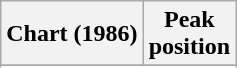<table class="wikitable sortable plainrowheaders" style="text-align:center">
<tr>
<th scope="col">Chart (1986)</th>
<th scope="col">Peak<br>position</th>
</tr>
<tr>
</tr>
<tr>
</tr>
</table>
